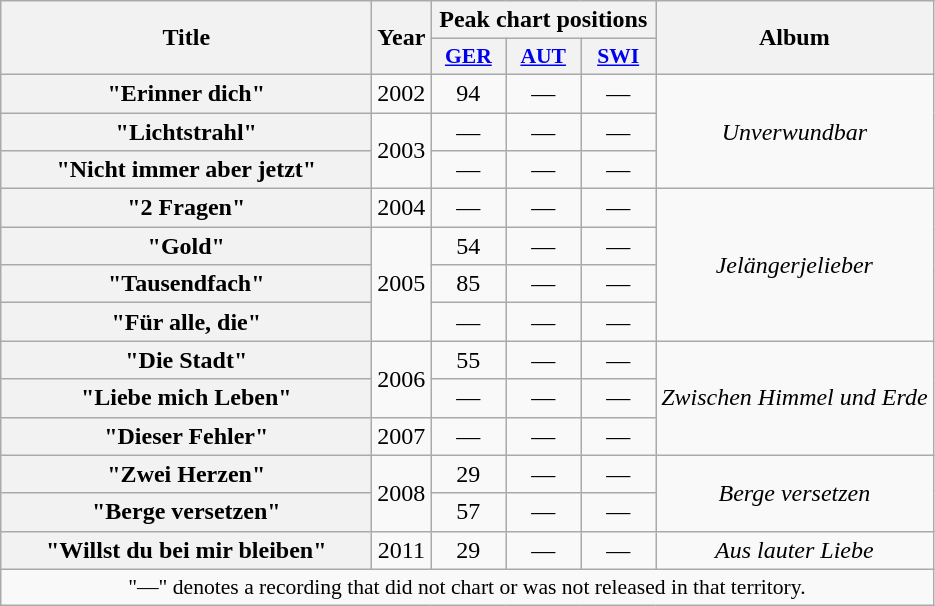<table class="wikitable plainrowheaders" style="text-align:center;" border="1">
<tr>
<th scope="col" rowspan="2" style="width:15em;">Title</th>
<th scope="col" rowspan="2">Year</th>
<th scope="col" colspan="3">Peak chart positions</th>
<th scope="col" rowspan="2">Album</th>
</tr>
<tr>
<th scope="col" style="width:3em;font-size:90%;"><a href='#'>GER</a><br></th>
<th scope="col" style="width:3em;font-size:90%;"><a href='#'>AUT</a><br></th>
<th scope="col" style="width:3em;font-size:90%;"><a href='#'>SWI</a><br></th>
</tr>
<tr>
<th scope="row">"Erinner dich"</th>
<td>2002</td>
<td>94</td>
<td>—</td>
<td>—</td>
<td rowspan="3"><em>Unverwundbar</em></td>
</tr>
<tr>
<th scope="row">"Lichtstrahl"</th>
<td rowspan="2">2003</td>
<td>—</td>
<td>—</td>
<td>—</td>
</tr>
<tr>
<th scope="row">"Nicht immer aber jetzt"</th>
<td>—</td>
<td>—</td>
<td>—</td>
</tr>
<tr>
<th scope="row">"2 Fragen"</th>
<td>2004</td>
<td>—</td>
<td>—</td>
<td>—</td>
<td rowspan="4"><em>Jelängerjelieber</em></td>
</tr>
<tr>
<th scope="row">"Gold"</th>
<td rowspan="3">2005</td>
<td>54</td>
<td>—</td>
<td>—</td>
</tr>
<tr>
<th scope="row">"Tausendfach"</th>
<td>85</td>
<td>—</td>
<td>—</td>
</tr>
<tr>
<th scope="row">"Für alle, die"</th>
<td>—</td>
<td>—</td>
<td>—</td>
</tr>
<tr>
<th scope="row">"Die Stadt"</th>
<td rowspan="2">2006</td>
<td>55</td>
<td>—</td>
<td>—</td>
<td rowspan="3"><em>Zwischen Himmel und Erde</em></td>
</tr>
<tr>
<th scope="row">"Liebe mich Leben"</th>
<td>—</td>
<td>—</td>
<td>—</td>
</tr>
<tr>
<th scope="row">"Dieser Fehler"</th>
<td>2007</td>
<td>—</td>
<td>—</td>
<td>—</td>
</tr>
<tr>
<th scope="row">"Zwei Herzen"</th>
<td rowspan="2">2008</td>
<td>29</td>
<td>—</td>
<td>—</td>
<td rowspan="2"><em>Berge versetzen</em></td>
</tr>
<tr>
<th scope="row">"Berge versetzen"</th>
<td>57</td>
<td>—</td>
<td>—</td>
</tr>
<tr>
<th scope="row">"Willst du bei mir bleiben"</th>
<td>2011</td>
<td>29</td>
<td>—</td>
<td>—</td>
<td><em>Aus lauter Liebe</em></td>
</tr>
<tr>
<td colspan="6" style="font-size:90%">"—" denotes a recording that did not chart or was not released in that territory.</td>
</tr>
</table>
